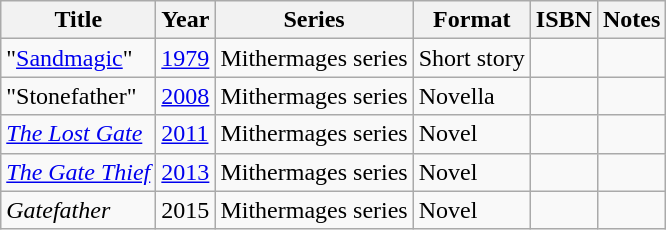<table class="wikitable sortable">
<tr>
<th>Title</th>
<th>Year</th>
<th>Series</th>
<th>Format</th>
<th>ISBN</th>
<th class="unsortable">Notes</th>
</tr>
<tr>
<td>"<a href='#'>Sandmagic</a>"</td>
<td><a href='#'>1979</a></td>
<td>Mithermages series</td>
<td>Short story</td>
<td></td>
<td></td>
</tr>
<tr>
<td>"Stonefather"</td>
<td><a href='#'>2008</a></td>
<td>Mithermages series</td>
<td>Novella</td>
<td></td>
<td></td>
</tr>
<tr>
<td><em><a href='#'>The Lost Gate</a></em></td>
<td><a href='#'>2011</a></td>
<td>Mithermages series</td>
<td>Novel</td>
<td></td>
<td></td>
</tr>
<tr>
<td><em><a href='#'>The Gate Thief</a></em></td>
<td><a href='#'>2013</a></td>
<td>Mithermages series</td>
<td>Novel</td>
<td></td>
<td></td>
</tr>
<tr>
<td><em>Gatefather</em></td>
<td>2015</td>
<td>Mithermages series</td>
<td>Novel</td>
<td></td>
<td></td>
</tr>
</table>
